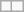<table class="wikitable" style="text-align:center;">
<tr>
<td></td>
<td></td>
</tr>
</table>
